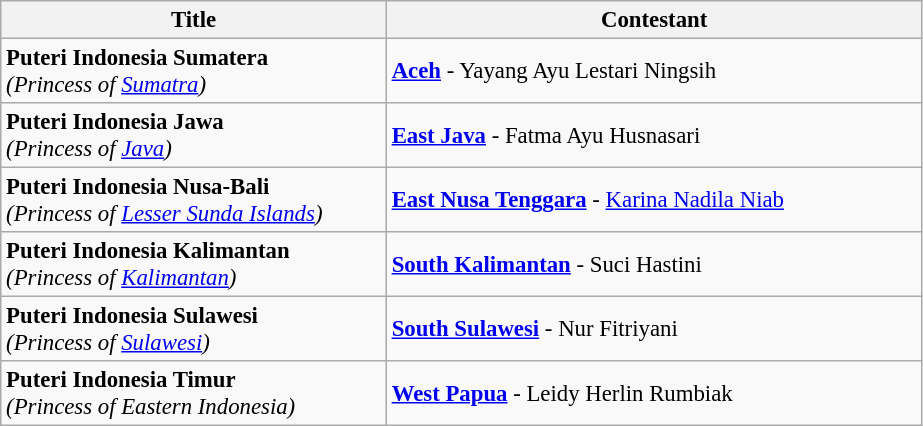<table class="wikitable sortable" style="font-size:95%;">
<tr>
<th width="250">Title</th>
<th width="350">Contestant</th>
</tr>
<tr>
<td><strong>Puteri Indonesia Sumatera</strong><br><em>(Princess of <a href='#'>Sumatra</a>)</em></td>
<td> <strong><a href='#'>Aceh</a></strong> - Yayang Ayu Lestari Ningsih</td>
</tr>
<tr>
<td><strong>Puteri Indonesia Jawa</strong><br><em>(Princess of <a href='#'>Java</a>)</em></td>
<td> <strong><a href='#'>East Java</a></strong> - Fatma Ayu Husnasari</td>
</tr>
<tr>
<td><strong>Puteri Indonesia Nusa-Bali</strong><br><em>(Princess of <a href='#'>Lesser Sunda Islands</a>)</em></td>
<td> <strong><a href='#'>East Nusa Tenggara</a></strong> - <a href='#'>Karina Nadila Niab</a></td>
</tr>
<tr>
<td><strong>Puteri Indonesia Kalimantan</strong><br><em>(Princess of <a href='#'>Kalimantan</a>)</em></td>
<td> <strong><a href='#'>South Kalimantan</a></strong> - Suci Hastini</td>
</tr>
<tr>
<td><strong>Puteri Indonesia Sulawesi</strong><br><em>(Princess of <a href='#'>Sulawesi</a>)</em></td>
<td> <strong><a href='#'>South Sulawesi</a></strong> - Nur Fitriyani</td>
</tr>
<tr>
<td><strong>Puteri Indonesia Timur</strong><br><em>(Princess of Eastern Indonesia)</em></td>
<td> <strong><a href='#'>West Papua</a></strong> - Leidy Herlin Rumbiak</td>
</tr>
</table>
